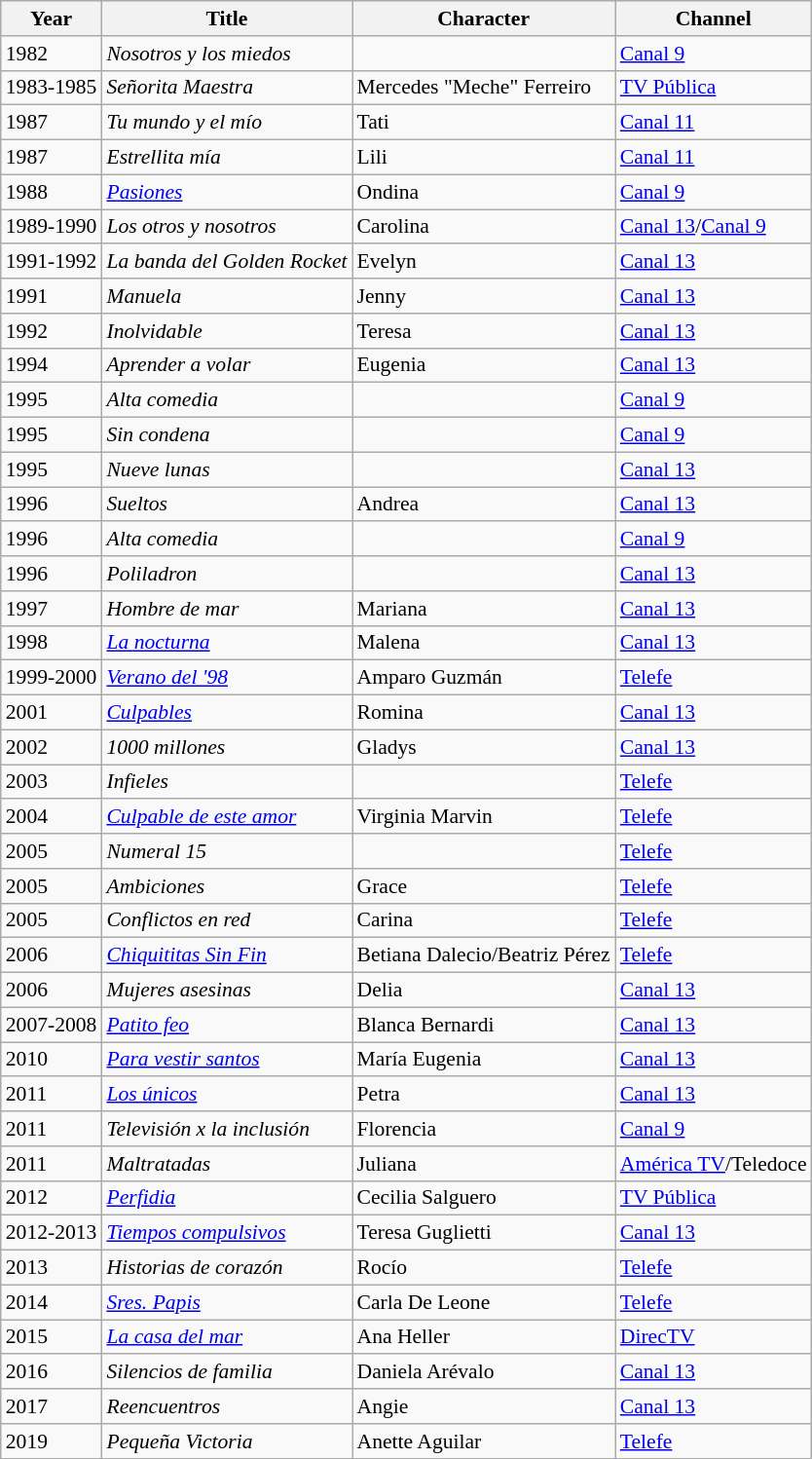<table class="wikitable" style="font-size: 90%;">
<tr>
<th>Year</th>
<th>Title</th>
<th>Character</th>
<th>Channel</th>
</tr>
<tr>
<td>1982</td>
<td><em>Nosotros y los miedos</em></td>
<td></td>
<td><a href='#'>Canal 9</a></td>
</tr>
<tr>
<td>1983-1985</td>
<td><em>Señorita Maestra</em></td>
<td>Mercedes "Meche" Ferreiro</td>
<td><a href='#'>TV Pública</a></td>
</tr>
<tr>
<td>1987</td>
<td><em>Tu mundo y el mío</em></td>
<td>Tati</td>
<td><a href='#'>Canal 11</a></td>
</tr>
<tr>
<td>1987</td>
<td><em>Estrellita mía</em></td>
<td>Lili</td>
<td><a href='#'>Canal 11</a></td>
</tr>
<tr>
<td>1988</td>
<td><em><a href='#'>Pasiones</a></em></td>
<td>Ondina</td>
<td><a href='#'>Canal 9</a></td>
</tr>
<tr>
<td>1989-1990</td>
<td><em>Los otros y nosotros</em></td>
<td>Carolina</td>
<td><a href='#'>Canal 13</a>/<a href='#'>Canal 9</a></td>
</tr>
<tr>
<td>1991-1992</td>
<td><em>La banda del Golden Rocket</em></td>
<td>Evelyn</td>
<td><a href='#'>Canal 13</a></td>
</tr>
<tr>
<td>1991</td>
<td><em>Manuela</em></td>
<td>Jenny</td>
<td><a href='#'>Canal 13</a></td>
</tr>
<tr>
<td>1992</td>
<td><em>Inolvidable</em></td>
<td>Teresa</td>
<td><a href='#'>Canal 13</a></td>
</tr>
<tr>
<td>1994</td>
<td><em>Aprender a volar</em></td>
<td>Eugenia</td>
<td><a href='#'>Canal 13</a></td>
</tr>
<tr>
<td>1995</td>
<td><em>Alta comedia</em></td>
<td></td>
<td><a href='#'>Canal 9</a></td>
</tr>
<tr>
<td>1995</td>
<td><em>Sin condena</em></td>
<td></td>
<td><a href='#'>Canal 9</a></td>
</tr>
<tr>
<td>1995</td>
<td><em>Nueve lunas</em></td>
<td></td>
<td><a href='#'>Canal 13</a></td>
</tr>
<tr>
<td>1996</td>
<td><em>Sueltos</em></td>
<td>Andrea</td>
<td><a href='#'>Canal 13</a></td>
</tr>
<tr>
<td>1996</td>
<td><em>Alta comedia</em></td>
<td></td>
<td><a href='#'>Canal 9</a></td>
</tr>
<tr>
<td>1996</td>
<td><em>Poliladron</em></td>
<td></td>
<td><a href='#'>Canal 13</a></td>
</tr>
<tr>
<td>1997</td>
<td><em>Hombre de mar</em></td>
<td>Mariana</td>
<td><a href='#'>Canal 13</a></td>
</tr>
<tr>
<td>1998</td>
<td><em><a href='#'>La nocturna</a></em></td>
<td>Malena</td>
<td><a href='#'>Canal 13</a></td>
</tr>
<tr>
<td>1999-2000</td>
<td><em><a href='#'>Verano del '98</a></em></td>
<td>Amparo Guzmán</td>
<td><a href='#'>Telefe</a></td>
</tr>
<tr>
<td>2001</td>
<td><em><a href='#'>Culpables</a></em></td>
<td>Romina</td>
<td><a href='#'>Canal 13</a></td>
</tr>
<tr>
<td>2002</td>
<td><em>1000 millones</em></td>
<td>Gladys</td>
<td><a href='#'>Canal 13</a></td>
</tr>
<tr>
<td>2003</td>
<td><em>Infieles</em></td>
<td></td>
<td><a href='#'>Telefe</a></td>
</tr>
<tr>
<td>2004</td>
<td><em><a href='#'>Culpable de este amor</a></em></td>
<td>Virginia Marvin</td>
<td><a href='#'>Telefe</a></td>
</tr>
<tr>
<td>2005</td>
<td><em>Numeral 15</em></td>
<td></td>
<td><a href='#'>Telefe</a></td>
</tr>
<tr>
<td>2005</td>
<td><em>Ambiciones</em></td>
<td>Grace</td>
<td><a href='#'>Telefe</a></td>
</tr>
<tr>
<td>2005</td>
<td><em>Conflictos en red</em></td>
<td>Carina</td>
<td><a href='#'>Telefe</a></td>
</tr>
<tr>
<td>2006</td>
<td><em><a href='#'>Chiquititas Sin Fin</a></em></td>
<td>Betiana Dalecio/Beatriz Pérez</td>
<td><a href='#'>Telefe</a></td>
</tr>
<tr>
<td>2006</td>
<td><em>Mujeres asesinas</em></td>
<td>Delia</td>
<td><a href='#'>Canal 13</a></td>
</tr>
<tr>
<td>2007-2008</td>
<td><em><a href='#'>Patito feo</a></em></td>
<td>Blanca Bernardi</td>
<td><a href='#'>Canal 13</a></td>
</tr>
<tr>
<td>2010</td>
<td><em><a href='#'>Para vestir santos</a></em></td>
<td>María Eugenia</td>
<td><a href='#'>Canal 13</a></td>
</tr>
<tr>
<td>2011</td>
<td><em><a href='#'>Los únicos</a></em></td>
<td>Petra</td>
<td><a href='#'>Canal 13</a></td>
</tr>
<tr>
<td>2011</td>
<td><em>Televisión x la inclusión</em></td>
<td>Florencia</td>
<td><a href='#'>Canal 9</a></td>
</tr>
<tr>
<td>2011</td>
<td><em>Maltratadas</em></td>
<td>Juliana</td>
<td><a href='#'>América TV</a>/Teledoce</td>
</tr>
<tr>
<td>2012</td>
<td><em><a href='#'>Perfidia</a></em></td>
<td>Cecilia Salguero</td>
<td><a href='#'>TV Pública</a></td>
</tr>
<tr>
<td>2012-2013</td>
<td><em><a href='#'>Tiempos compulsivos</a></em></td>
<td>Teresa Guglietti</td>
<td><a href='#'>Canal 13</a></td>
</tr>
<tr>
<td>2013</td>
<td><em>Historias de corazón</em></td>
<td>Rocío</td>
<td><a href='#'>Telefe</a></td>
</tr>
<tr>
<td>2014</td>
<td><em><a href='#'>Sres. Papis</a></em></td>
<td>Carla De Leone</td>
<td><a href='#'>Telefe</a></td>
</tr>
<tr>
<td>2015</td>
<td><em><a href='#'>La casa del mar</a></em></td>
<td>Ana Heller</td>
<td><a href='#'>DirecTV</a></td>
</tr>
<tr>
<td>2016</td>
<td><em>Silencios de familia</em></td>
<td>Daniela Arévalo</td>
<td><a href='#'>Canal 13</a></td>
</tr>
<tr>
<td>2017</td>
<td><em>Reencuentros</em></td>
<td>Angie</td>
<td><a href='#'>Canal 13</a></td>
</tr>
<tr>
<td>2019</td>
<td><em>Pequeña Victoria</em></td>
<td>Anette Aguilar</td>
<td><a href='#'>Telefe</a></td>
</tr>
<tr>
</tr>
</table>
